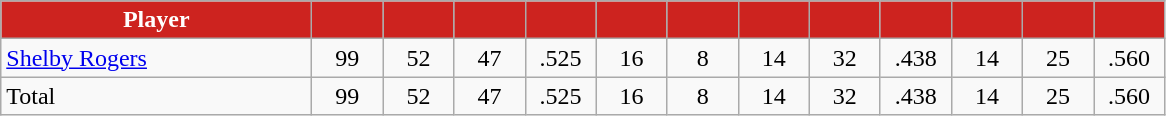<table class="wikitable" style="text-align:center">
<tr>
<th style="background:#CD231F; color:white" width="200px">Player</th>
<th style="background:#CD231F; color:white" width="40px"></th>
<th style="background:#CD231F; color:white" width="40px"></th>
<th style="background:#CD231F; color:white" width="40px"></th>
<th style="background:#CD231F; color:white" width="40px"></th>
<th style="background:#CD231F; color:white" width="40px"></th>
<th style="background:#CD231F; color:white" width="40px"></th>
<th style="background:#CD231F; color:white" width="40px"></th>
<th style="background:#CD231F; color:white" width="40px"></th>
<th style="background:#CD231F; color:white" width="40px"></th>
<th style="background:#CD231F; color:white" width="40px"></th>
<th style="background:#CD231F; color:white" width="40px"></th>
<th style="background:#CD231F; color:white" width="40px"></th>
</tr>
<tr>
<td style="text-align:left"><a href='#'>Shelby Rogers</a></td>
<td>99</td>
<td>52</td>
<td>47</td>
<td>.525</td>
<td>16</td>
<td>8</td>
<td>14</td>
<td>32</td>
<td>.438</td>
<td>14</td>
<td>25</td>
<td>.560</td>
</tr>
<tr>
<td style="text-align:left">Total</td>
<td>99</td>
<td>52</td>
<td>47</td>
<td>.525</td>
<td>16</td>
<td>8</td>
<td>14</td>
<td>32</td>
<td>.438</td>
<td>14</td>
<td>25</td>
<td>.560</td>
</tr>
</table>
